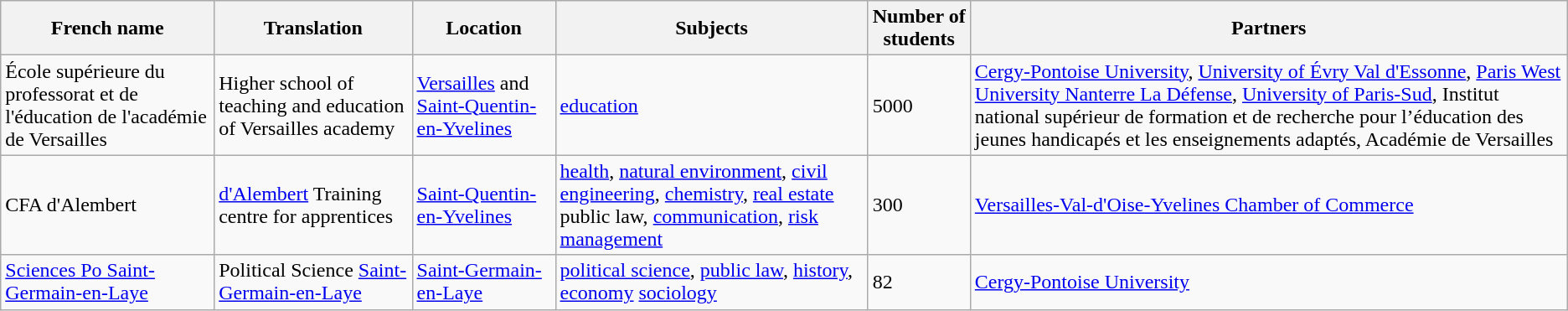<table class="wikitable sortable">
<tr>
<th>French name</th>
<th>Translation</th>
<th>Location</th>
<th>Subjects</th>
<th>Number of students</th>
<th>Partners</th>
</tr>
<tr>
<td>École supérieure du professorat et de l'éducation de l'académie de Versailles</td>
<td>Higher school of teaching and education of Versailles academy</td>
<td><a href='#'>Versailles</a> and <a href='#'>Saint-Quentin-en-Yvelines</a></td>
<td><a href='#'>education</a></td>
<td>5000</td>
<td><a href='#'>Cergy-Pontoise University</a>, <a href='#'>University of Évry Val d'Essonne</a>, <a href='#'>Paris West University Nanterre La Défense</a>, <a href='#'>University of Paris-Sud</a>, Institut national supérieur de formation et de recherche pour l’éducation des jeunes handicapés et les enseignements adaptés, Académie de Versailles</td>
</tr>
<tr>
<td>CFA d'Alembert</td>
<td><a href='#'>d'Alembert</a> Training centre for apprentices</td>
<td><a href='#'>Saint-Quentin-en-Yvelines</a></td>
<td><a href='#'>health</a>, <a href='#'>natural environment</a>, <a href='#'>civil engineering</a>, <a href='#'>chemistry</a>, <a href='#'>real estate</a> public law, <a href='#'>communication</a>, <a href='#'>risk management</a></td>
<td>300</td>
<td><a href='#'>Versailles-Val-d'Oise-Yvelines Chamber of Commerce</a></td>
</tr>
<tr>
<td><a href='#'>Sciences Po Saint-Germain-en-Laye</a></td>
<td>Political Science <a href='#'>Saint-Germain-en-Laye</a></td>
<td><a href='#'>Saint-Germain-en-Laye</a></td>
<td><a href='#'>political science</a>, <a href='#'>public law</a>, <a href='#'>history</a>, <a href='#'>economy</a> <a href='#'>sociology</a></td>
<td>82</td>
<td><a href='#'>Cergy-Pontoise University</a></td>
</tr>
</table>
